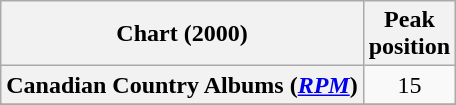<table class="wikitable sortable plainrowheaders" style="text-align:center">
<tr>
<th scope="col">Chart (2000)</th>
<th scope="col">Peak<br> position</th>
</tr>
<tr>
<th scope="row">Canadian Country Albums (<em><a href='#'>RPM</a></em>)</th>
<td>15</td>
</tr>
<tr>
</tr>
<tr>
</tr>
</table>
